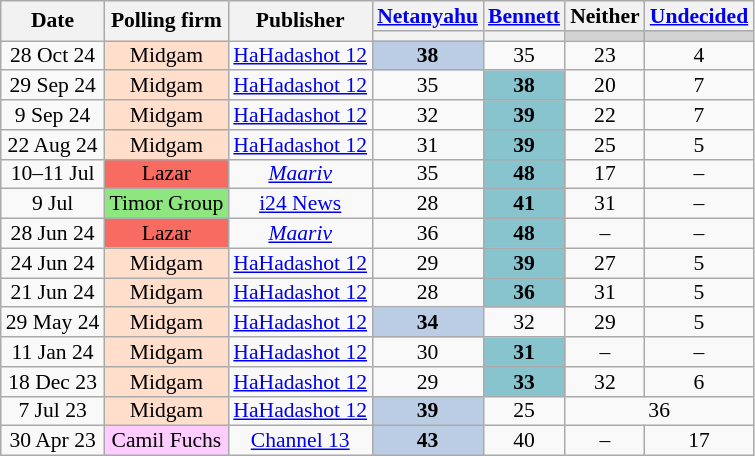<table class="wikitable sortable" style="text-align:center; font-size:90%; line-height:13px">
<tr>
<th rowspan=2>Date</th>
<th rowspan=2>Polling firm</th>
<th rowspan=2>Publisher</th>
<th><a href='#'>Netanyahu</a></th>
<th><a href='#'>Bennett</a></th>
<th>Neither</th>
<th><a href='#'>Undecided</a></th>
</tr>
<tr>
<th style=background:></th>
<th style=background:></th>
<th style=background:#d3d3d3></th>
<th style=background:#d3d3d3></th>
</tr>
<tr>
<td data-sort-value=2024-10-28>28 Oct 24</td>
<td style=background:#FFDFCC>Midgam</td>
<td><a href='#'>HaHadashot 12</a></td>
<td style=background:#BBCDE4><strong>38</strong>	</td>
<td>35					</td>
<td>23					</td>
<td>4					</td>
</tr>
<tr>
<td data-sort-value=2024-09-29>29 Sep 24</td>
<td style=background:#FFDFCC>Midgam</td>
<td><a href='#'>HaHadashot 12</a></td>
<td>35					</td>
<td style=background:#88C4CE><strong>38</strong>	</td>
<td>20					</td>
<td>7					</td>
</tr>
<tr>
<td data-sort-value=2024-09-09>9 Sep 24</td>
<td style=background:#FFDFCC>Midgam</td>
<td><a href='#'>HaHadashot 12</a></td>
<td>32					</td>
<td style=background:#88C4CE><strong>39</strong>	</td>
<td>22					</td>
<td>7					</td>
</tr>
<tr>
<td data-sort-value=2024-08-22>22 Aug 24</td>
<td style=background:#FFDFCC>Midgam</td>
<td><a href='#'>HaHadashot 12</a></td>
<td>31					</td>
<td style=background:#88C4CE><strong>39</strong>	</td>
<td>25					</td>
<td>5					</td>
</tr>
<tr>
<td data-sort-value=2024-06-28>10–11 Jul</td>
<td style=background:#F86B61>Lazar</td>
<td><em><a href='#'>Maariv</a></em></td>
<td>35					</td>
<td style=background:#88C4CE><strong>48</strong>	</td>
<td>17					</td>
<td>–					</td>
</tr>
<tr>
<td data-sort-value=2024-07-09>9 Jul</td>
<td style=background:#8DE67E>Timor Group</td>
<td><a href='#'>i24 News</a></td>
<td>28					</td>
<td style=background:#88C4CE><strong>41</strong>	</td>
<td>31					</td>
<td>–					</td>
</tr>
<tr>
<td data-sort-value=2024-06-28>28 Jun 24</td>
<td style=background:#F86B61>Lazar</td>
<td><em><a href='#'>Maariv</a></em></td>
<td>36					</td>
<td style=background:#88C4CE><strong>48</strong>	</td>
<td>–					</td>
<td>–					</td>
</tr>
<tr>
<td data-sort-value=2024-06-24>24 Jun 24</td>
<td style=background:#FFDFCC>Midgam</td>
<td><a href='#'>HaHadashot 12</a></td>
<td>29					</td>
<td style=background:#88C4CE><strong>39</strong>	</td>
<td>27					</td>
<td>5					</td>
</tr>
<tr>
<td data-sort-value=2024-06-21>21 Jun 24</td>
<td style=background:#FFDFCC>Midgam</td>
<td><a href='#'>HaHadashot 12</a></td>
<td>28					</td>
<td style=background:#88C4CE><strong>36</strong>	</td>
<td>31					</td>
<td>5					</td>
</tr>
<tr>
<td data-sort-value=2024-05-29>29 May 24</td>
<td style=background:#FFDFCC>Midgam</td>
<td><a href='#'>HaHadashot 12</a></td>
<td style=background:#BBCDE4><strong>34</strong>	</td>
<td>32					</td>
<td>29					</td>
<td>5					</td>
</tr>
<tr>
<td data-sort-value=2024-01-11>11 Jan 24</td>
<td style=background:#FFDFCC>Midgam</td>
<td><a href='#'>HaHadashot 12</a></td>
<td>30					</td>
<td style=background:#88C4CE><strong>31</strong>	</td>
<td>–					</td>
<td>–					</td>
</tr>
<tr>
<td data-sort-value=2023-12-18>18 Dec 23</td>
<td style=background:#FFDFCC>Midgam</td>
<td><a href='#'>HaHadashot 12</a></td>
<td>29					</td>
<td style=background:#88C4CE><strong>33</strong>	</td>
<td>32					</td>
<td>6					</td>
</tr>
<tr>
<td data-sort-value=2023-07-07>7 Jul 23</td>
<td style=background:#FFDFCC>Midgam</td>
<td><a href='#'>HaHadashot 12</a></td>
<td style=background:#BBCDE4><strong>39</strong>	</td>
<td>25					</td>
<td colspan=2>36		</td>
</tr>
<tr>
<td data-sort-value=2023-04-30>30 Apr 23</td>
<td style=background:#FFCCFF>Camil Fuchs</td>
<td><a href='#'>Channel 13</a></td>
<td style=background:#BBCDE4><strong>43</strong>	</td>
<td>40					</td>
<td>–					</td>
<td>17					</td>
</tr>
</table>
